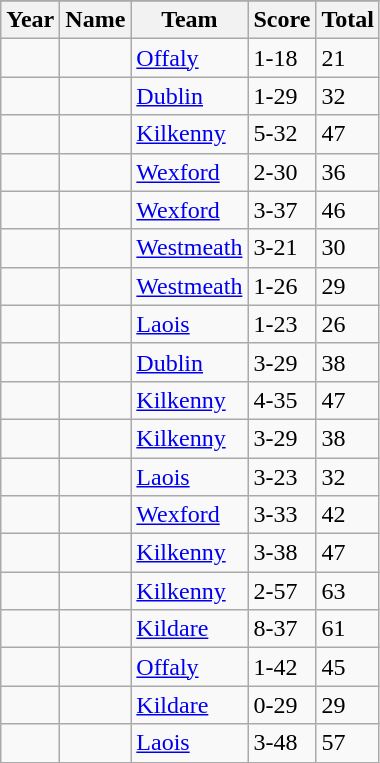<table class="wikitable sortable">
<tr>
</tr>
<tr>
<th>Year</th>
<th>Name</th>
<th>Team</th>
<th>Score</th>
<th>Total</th>
</tr>
<tr>
<td></td>
<td></td>
<td><a href='#'>Offaly</a></td>
<td>1-18</td>
<td>21</td>
</tr>
<tr>
<td></td>
<td></td>
<td><a href='#'>Dublin</a></td>
<td>1-29</td>
<td>32</td>
</tr>
<tr>
<td></td>
<td></td>
<td><a href='#'>Kilkenny</a></td>
<td>5-32</td>
<td>47</td>
</tr>
<tr>
<td></td>
<td></td>
<td><a href='#'>Wexford</a></td>
<td>2-30</td>
<td>36</td>
</tr>
<tr>
<td></td>
<td></td>
<td><a href='#'>Wexford</a></td>
<td>3-37</td>
<td>46</td>
</tr>
<tr>
<td></td>
<td></td>
<td><a href='#'>Westmeath</a></td>
<td>3-21</td>
<td>30</td>
</tr>
<tr>
<td></td>
<td></td>
<td><a href='#'>Westmeath</a></td>
<td>1-26</td>
<td>29</td>
</tr>
<tr>
<td></td>
<td></td>
<td><a href='#'>Laois</a></td>
<td>1-23</td>
<td>26</td>
</tr>
<tr>
<td></td>
<td></td>
<td><a href='#'>Dublin</a></td>
<td>3-29</td>
<td>38</td>
</tr>
<tr>
<td></td>
<td></td>
<td><a href='#'>Kilkenny</a></td>
<td>4-35</td>
<td>47</td>
</tr>
<tr>
<td></td>
<td></td>
<td><a href='#'>Kilkenny</a></td>
<td>3-29</td>
<td>38</td>
</tr>
<tr>
<td></td>
<td></td>
<td><a href='#'>Laois</a></td>
<td>3-23</td>
<td>32</td>
</tr>
<tr>
<td></td>
<td></td>
<td><a href='#'>Wexford</a></td>
<td>3-33</td>
<td>42</td>
</tr>
<tr>
<td></td>
<td></td>
<td><a href='#'>Kilkenny</a></td>
<td>3-38</td>
<td>47</td>
</tr>
<tr>
<td></td>
<td></td>
<td><a href='#'>Kilkenny</a></td>
<td>2-57</td>
<td>63</td>
</tr>
<tr>
<td></td>
<td></td>
<td><a href='#'>Kildare</a></td>
<td>8-37</td>
<td>61</td>
</tr>
<tr>
<td></td>
<td></td>
<td><a href='#'>Offaly</a></td>
<td>1-42</td>
<td>45</td>
</tr>
<tr>
<td></td>
<td></td>
<td><a href='#'>Kildare</a></td>
<td>0-29</td>
<td>29</td>
</tr>
<tr>
<td></td>
<td></td>
<td><a href='#'>Laois</a></td>
<td>3-48</td>
<td>57</td>
</tr>
</table>
